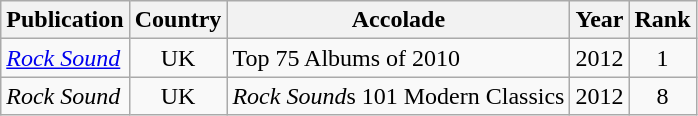<table class="wikitable sortable">
<tr>
<th>Publication</th>
<th>Country</th>
<th>Accolade</th>
<th>Year</th>
<th>Rank</th>
</tr>
<tr>
<td><em><a href='#'>Rock Sound</a></em></td>
<td style="text-align:center;">UK</td>
<td>Top 75 Albums of 2010</td>
<td>2012</td>
<td style="text-align:center;">1</td>
</tr>
<tr>
<td><em>Rock Sound</em></td>
<td style="text-align:center;">UK</td>
<td><em>Rock Sound</em>s 101 Modern Classics</td>
<td>2012</td>
<td style="text-align:center;">8</td>
</tr>
</table>
